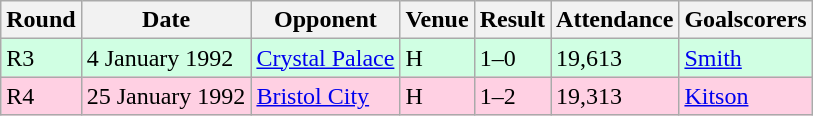<table class="wikitable">
<tr>
<th>Round</th>
<th>Date</th>
<th>Opponent</th>
<th>Venue</th>
<th>Result</th>
<th>Attendance</th>
<th>Goalscorers</th>
</tr>
<tr style="background-color: #d0ffe3;">
<td>R3</td>
<td>4 January 1992</td>
<td><a href='#'>Crystal Palace</a></td>
<td>H</td>
<td>1–0</td>
<td>19,613</td>
<td><a href='#'>Smith</a></td>
</tr>
<tr style="background-color: #ffd0e3;">
<td>R4</td>
<td>25 January 1992</td>
<td><a href='#'>Bristol City</a></td>
<td>H</td>
<td>1–2</td>
<td>19,313</td>
<td><a href='#'>Kitson</a></td>
</tr>
</table>
